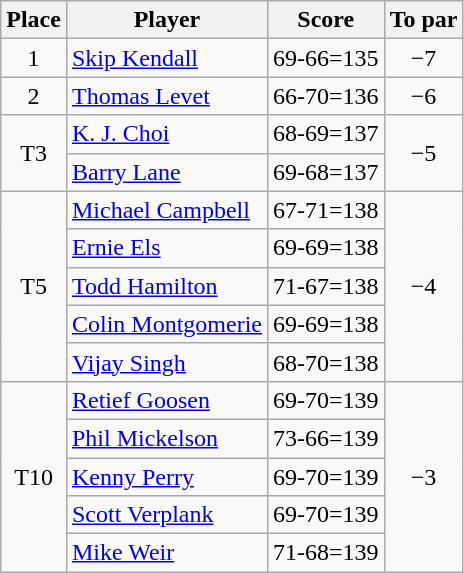<table class="wikitable">
<tr>
<th>Place</th>
<th>Player</th>
<th>Score</th>
<th>To par</th>
</tr>
<tr>
<td align=center>1</td>
<td> <a href='#'>Skip Kendall</a></td>
<td>69-66=135</td>
<td align=center>−7</td>
</tr>
<tr>
<td align=center>2</td>
<td> <a href='#'>Thomas Levet</a></td>
<td>66-70=136</td>
<td align=center>−6</td>
</tr>
<tr>
<td rowspan="2" align=center>T3</td>
<td> <a href='#'>K. J. Choi</a></td>
<td>68-69=137</td>
<td rowspan="2" align=center>−5</td>
</tr>
<tr>
<td> <a href='#'>Barry Lane</a></td>
<td>69-68=137</td>
</tr>
<tr>
<td rowspan="5" align=center>T5</td>
<td> <a href='#'>Michael Campbell</a></td>
<td>67-71=138</td>
<td rowspan="5" align=center>−4</td>
</tr>
<tr>
<td> <a href='#'>Ernie Els</a></td>
<td>69-69=138</td>
</tr>
<tr>
<td> <a href='#'>Todd Hamilton</a></td>
<td>71-67=138</td>
</tr>
<tr>
<td> <a href='#'>Colin Montgomerie</a></td>
<td>69-69=138</td>
</tr>
<tr>
<td> <a href='#'>Vijay Singh</a></td>
<td>68-70=138</td>
</tr>
<tr>
<td rowspan="5" align=center>T10</td>
<td> <a href='#'>Retief Goosen</a></td>
<td>69-70=139</td>
<td rowspan="5" align=center>−3</td>
</tr>
<tr>
<td> <a href='#'>Phil Mickelson</a></td>
<td>73-66=139</td>
</tr>
<tr>
<td> <a href='#'>Kenny Perry</a></td>
<td>69-70=139</td>
</tr>
<tr>
<td> <a href='#'>Scott Verplank</a></td>
<td>69-70=139</td>
</tr>
<tr>
<td> <a href='#'>Mike Weir</a></td>
<td>71-68=139</td>
</tr>
</table>
